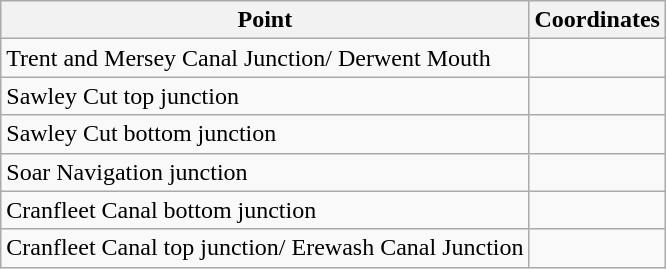<table class="wikitable">
<tr>
<th>Point</th>
<th>Coordinates</th>
</tr>
<tr>
<td>Trent and Mersey Canal Junction/ Derwent Mouth</td>
<td></td>
</tr>
<tr>
<td>Sawley Cut top junction</td>
<td></td>
</tr>
<tr>
<td>Sawley Cut bottom junction</td>
<td></td>
</tr>
<tr>
<td>Soar Navigation junction</td>
<td></td>
</tr>
<tr>
<td>Cranfleet Canal bottom junction</td>
<td></td>
</tr>
<tr>
<td>Cranfleet Canal top junction/ Erewash Canal Junction</td>
<td></td>
</tr>
</table>
